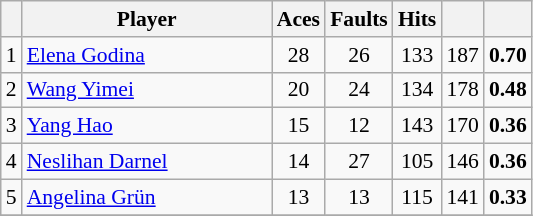<table class="wikitable sortable" style=font-size:90%>
<tr>
<th></th>
<th width=160>Player</th>
<th width=20>Aces</th>
<th width=20>Faults</th>
<th width=20>Hits</th>
<th width=20></th>
<th width=20></th>
</tr>
<tr>
<td align=center>1</td>
<td> <a href='#'>Elena Godina</a></td>
<td align=center>28</td>
<td align=center>26</td>
<td align=center>133</td>
<td align=center>187</td>
<td align=center><strong>0.70</strong></td>
</tr>
<tr>
<td align=center>2</td>
<td> <a href='#'>Wang Yimei</a></td>
<td align=center>20</td>
<td align=center>24</td>
<td align=center>134</td>
<td align=center>178</td>
<td align=center><strong>0.48</strong></td>
</tr>
<tr>
<td align=center>3</td>
<td> <a href='#'>Yang Hao</a></td>
<td align=center>15</td>
<td align=center>12</td>
<td align=center>143</td>
<td align=center>170</td>
<td align=center><strong>0.36</strong></td>
</tr>
<tr>
<td align=center>4</td>
<td> <a href='#'>Neslihan Darnel</a></td>
<td align=center>14</td>
<td align=center>27</td>
<td align=center>105</td>
<td align=center>146</td>
<td align=center><strong>0.36</strong></td>
</tr>
<tr>
<td align=center>5</td>
<td> <a href='#'>Angelina Grün</a></td>
<td align=center>13</td>
<td align=center>13</td>
<td align=center>115</td>
<td align=center>141</td>
<td align=center><strong>0.33</strong></td>
</tr>
<tr>
</tr>
</table>
